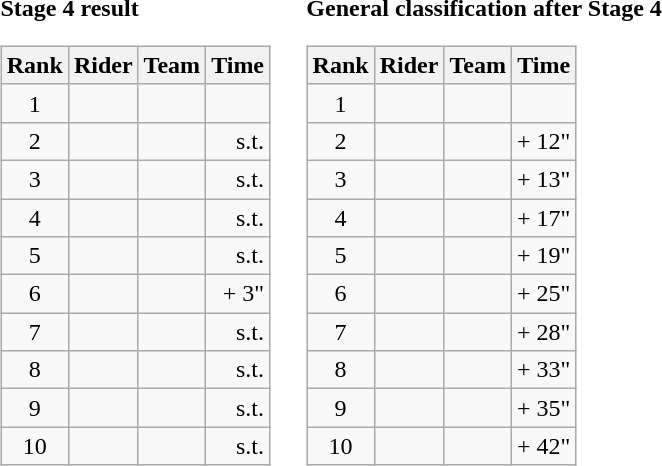<table>
<tr>
<td><strong>Stage 4 result</strong><br><table class="wikitable">
<tr>
<th scope="col">Rank</th>
<th scope="col">Rider</th>
<th scope="col">Team</th>
<th scope="col">Time</th>
</tr>
<tr>
<td style="text-align:center;">1</td>
<td></td>
<td></td>
<td style="text-align:right;"></td>
</tr>
<tr>
<td style="text-align:center;">2</td>
<td></td>
<td></td>
<td style="text-align:right;">s.t.</td>
</tr>
<tr>
<td style="text-align:center;">3</td>
<td></td>
<td></td>
<td style="text-align:right;">s.t.</td>
</tr>
<tr>
<td style="text-align:center;">4</td>
<td></td>
<td></td>
<td style="text-align:right;">s.t.</td>
</tr>
<tr>
<td style="text-align:center;">5</td>
<td></td>
<td></td>
<td style="text-align:right;">s.t.</td>
</tr>
<tr>
<td style="text-align:center;">6</td>
<td></td>
<td></td>
<td style="text-align:right;">+ 3"</td>
</tr>
<tr>
<td style="text-align:center;">7</td>
<td></td>
<td></td>
<td style="text-align:right;">s.t.</td>
</tr>
<tr>
<td style="text-align:center;">8</td>
<td></td>
<td></td>
<td style="text-align:right;">s.t.</td>
</tr>
<tr>
<td style="text-align:center;">9</td>
<td></td>
<td></td>
<td style="text-align:right;">s.t.</td>
</tr>
<tr>
<td style="text-align:center;">10</td>
<td></td>
<td></td>
<td style="text-align:right;">s.t.</td>
</tr>
</table>
</td>
<td></td>
<td><strong>General classification after Stage 4</strong><br><table class="wikitable">
<tr>
<th scope="col">Rank</th>
<th scope="col">Rider</th>
<th scope="col">Team</th>
<th scope="col">Time</th>
</tr>
<tr>
<td style="text-align:center;">1</td>
<td></td>
<td></td>
<td style="text-align:right;"></td>
</tr>
<tr>
<td style="text-align:center;">2</td>
<td></td>
<td></td>
<td style="text-align:right;">+ 12"</td>
</tr>
<tr>
<td style="text-align:center;">3</td>
<td></td>
<td></td>
<td style="text-align:right;">+ 13"</td>
</tr>
<tr>
<td style="text-align:center;">4</td>
<td></td>
<td></td>
<td style="text-align:right;">+ 17"</td>
</tr>
<tr>
<td style="text-align:center;">5</td>
<td></td>
<td></td>
<td style="text-align:right;">+ 19"</td>
</tr>
<tr>
<td style="text-align:center;">6</td>
<td></td>
<td></td>
<td style="text-align:right;">+ 25"</td>
</tr>
<tr>
<td style="text-align:center;">7</td>
<td></td>
<td></td>
<td style="text-align:right;">+ 28"</td>
</tr>
<tr>
<td style="text-align:center;">8</td>
<td></td>
<td></td>
<td style="text-align:right;">+ 33"</td>
</tr>
<tr>
<td style="text-align:center;">9</td>
<td></td>
<td></td>
<td style="text-align:right;">+ 35"</td>
</tr>
<tr>
<td style="text-align:center;">10</td>
<td></td>
<td></td>
<td style="text-align:right;">+ 42"</td>
</tr>
</table>
</td>
</tr>
</table>
